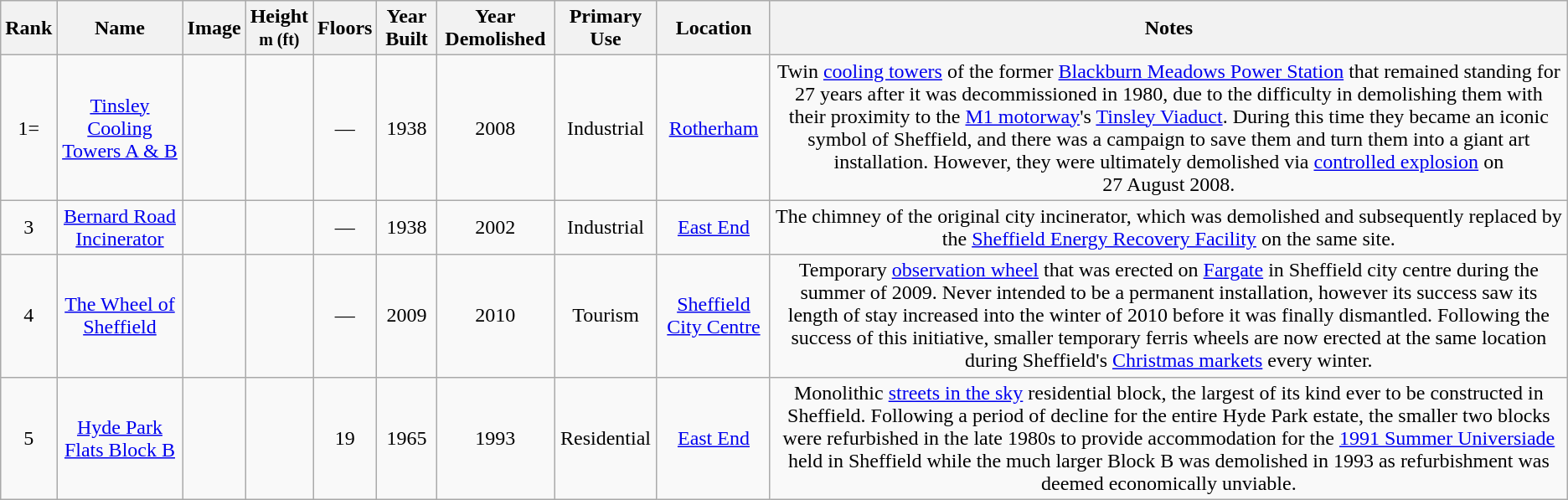<table class="wikitable sortable">
<tr>
<th data-sort-type="number">Rank</th>
<th data-sort-type="text">Name</th>
<th class="unsortable">Image</th>
<th data-sort-type="number">Height<br><small>m (ft)</small></th>
<th data-sort-type="number">Floors</th>
<th data-sort-type="number">Year Built</th>
<th data-sort-type="number">Year Demolished</th>
<th>Primary Use</th>
<th>Location</th>
<th class="unsortable">Notes</th>
</tr>
<tr>
<td align=center>1=</td>
<td align=center><a href='#'>Tinsley Cooling Towers A & B</a></td>
<td align=center></td>
<td align=center></td>
<td align=center>—</td>
<td align=center>1938</td>
<td align=center>2008</td>
<td align=center>Industrial</td>
<td align=center><a href='#'>Rotherham</a></td>
<td align=center>Twin <a href='#'>cooling towers</a> of the former <a href='#'>Blackburn Meadows Power Station</a> that remained standing for 27 years after it was decommissioned in 1980, due to the difficulty in demolishing them with their proximity to the <a href='#'>M1 motorway</a>'s <a href='#'>Tinsley Viaduct</a>. During this time they became an iconic symbol of Sheffield, and there was a campaign to save them and turn them into a giant art installation. However, they were ultimately demolished via <a href='#'>controlled explosion</a> on 27 August 2008.</td>
</tr>
<tr>
<td align=center>3</td>
<td align=center><a href='#'>Bernard Road Incinerator</a></td>
<td align=center></td>
<td align=center></td>
<td align=center>—</td>
<td align=center>1938</td>
<td align=center>2002</td>
<td align=center>Industrial</td>
<td align=center><a href='#'>East End</a></td>
<td align=center>The chimney of the original city incinerator, which was demolished and subsequently replaced by the <a href='#'>Sheffield Energy Recovery Facility</a> on the same site.</td>
</tr>
<tr>
<td align=center>4</td>
<td align=center><a href='#'>The Wheel of Sheffield</a></td>
<td align=center></td>
<td align=center></td>
<td align=center>—</td>
<td align=center>2009</td>
<td align=center>2010</td>
<td align=center>Tourism</td>
<td align=center><a href='#'>Sheffield City Centre</a></td>
<td align=center>Temporary <a href='#'>observation wheel</a> that was erected on <a href='#'>Fargate</a> in Sheffield city centre during the summer of 2009. Never intended to be a permanent installation, however its success saw its length of stay increased into the winter of 2010 before it was finally dismantled. Following the success of this initiative, smaller temporary ferris wheels are now erected at the same location during Sheffield's <a href='#'>Christmas markets</a> every winter.</td>
</tr>
<tr>
<td align=center>5</td>
<td align=center><a href='#'>Hyde Park Flats Block B</a></td>
<td align=center></td>
<td align=center></td>
<td align=center>19</td>
<td align=center>1965</td>
<td align=center>1993</td>
<td align=center>Residential</td>
<td align=center><a href='#'>East End</a></td>
<td align=center>Monolithic <a href='#'>streets in the sky</a> residential block, the largest of its kind ever to be constructed in Sheffield. Following a period of decline for the entire Hyde Park estate, the smaller two blocks were refurbished in the late 1980s to provide accommodation for the <a href='#'>1991 Summer Universiade</a> held in Sheffield while the much larger Block B was demolished in 1993 as refurbishment was deemed economically unviable.</td>
</tr>
</table>
